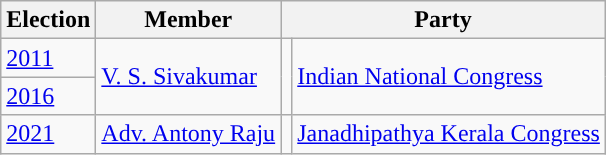<table class="wikitable sortable">
<tr>
<th>Election</th>
<th>Member</th>
<th colspan="2">Party</th>
</tr>
<tr>
<td><a href='#'>2011</a></td>
<td rowspan="2"><a href='#'>V. S. Sivakumar</a></td>
<td rowspan="2" style="background-color: "></td>
<td rowspan="2"><a href='#'>Indian National Congress</a></td>
</tr>
<tr>
<td><a href='#'>2016</a></td>
</tr>
<tr>
<td><a href='#'>2021</a></td>
<td><a href='#'>Adv. Antony Raju</a></td>
<td style="background-color: "></td>
<td><a href='#'>Janadhipathya Kerala Congress</a></td>
</tr>
</table>
